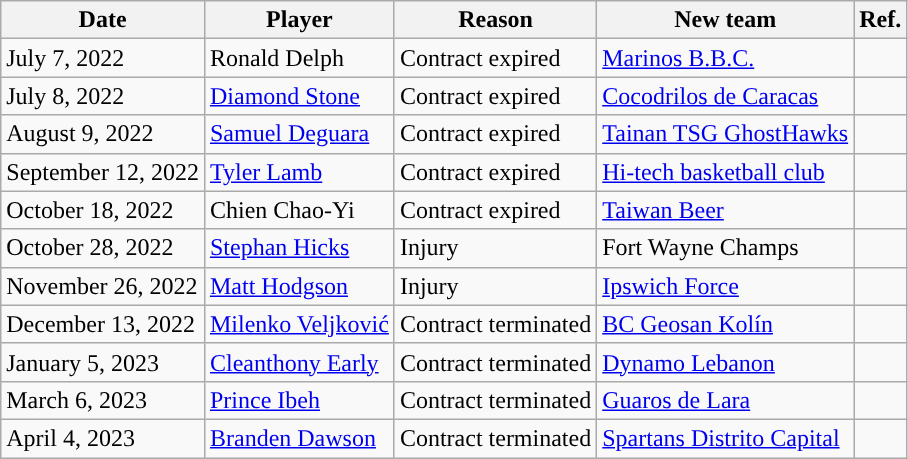<table class="wikitable">
<tr>
<th>Date</th>
<th>Player</th>
<th>Reason</th>
<th>New team</th>
<th>Ref.</th>
</tr>
<tr>
<td>July 7, 2022</td>
<td>Ronald Delph</td>
<td>Contract expired</td>
<td> <a href='#'>Marinos B.B.C.</a></td>
<td></td>
</tr>
<tr>
<td>July 8, 2022</td>
<td><a href='#'>Diamond Stone</a></td>
<td>Contract expired</td>
<td> <a href='#'>Cocodrilos de Caracas</a></td>
<td></td>
</tr>
<tr>
<td>August 9, 2022</td>
<td><a href='#'>Samuel Deguara</a></td>
<td>Contract expired</td>
<td> <a href='#'>Tainan TSG GhostHawks</a></td>
<td></td>
</tr>
<tr>
<td>September 12, 2022</td>
<td><a href='#'>Tyler Lamb</a></td>
<td>Contract expired</td>
<td> <a href='#'>Hi-tech basketball club</a></td>
<td></td>
</tr>
<tr>
<td>October 18, 2022</td>
<td>Chien Chao-Yi</td>
<td>Contract expired</td>
<td> <a href='#'>Taiwan Beer</a></td>
<td></td>
</tr>
<tr>
<td>October 28, 2022</td>
<td><a href='#'>Stephan Hicks</a></td>
<td>Injury</td>
<td> Fort Wayne Champs</td>
<td></td>
</tr>
<tr>
<td>November 26, 2022</td>
<td><a href='#'>Matt Hodgson</a></td>
<td>Injury</td>
<td> <a href='#'>Ipswich Force</a></td>
<td></td>
</tr>
<tr>
<td>December 13, 2022</td>
<td><a href='#'>Milenko Veljković</a></td>
<td>Contract terminated</td>
<td> <a href='#'>BC Geosan Kolín</a></td>
<td></td>
</tr>
<tr>
<td>January 5, 2023</td>
<td><a href='#'>Cleanthony Early</a></td>
<td>Contract terminated</td>
<td> <a href='#'>Dynamo Lebanon</a></td>
<td></td>
</tr>
<tr>
<td>March 6, 2023</td>
<td><a href='#'>Prince Ibeh</a></td>
<td>Contract terminated</td>
<td> <a href='#'>Guaros de Lara</a></td>
<td></td>
</tr>
<tr>
<td>April 4, 2023</td>
<td><a href='#'>Branden Dawson</a></td>
<td>Contract terminated</td>
<td> <a href='#'>Spartans Distrito Capital</a></td>
<td></td>
</tr>
</table>
